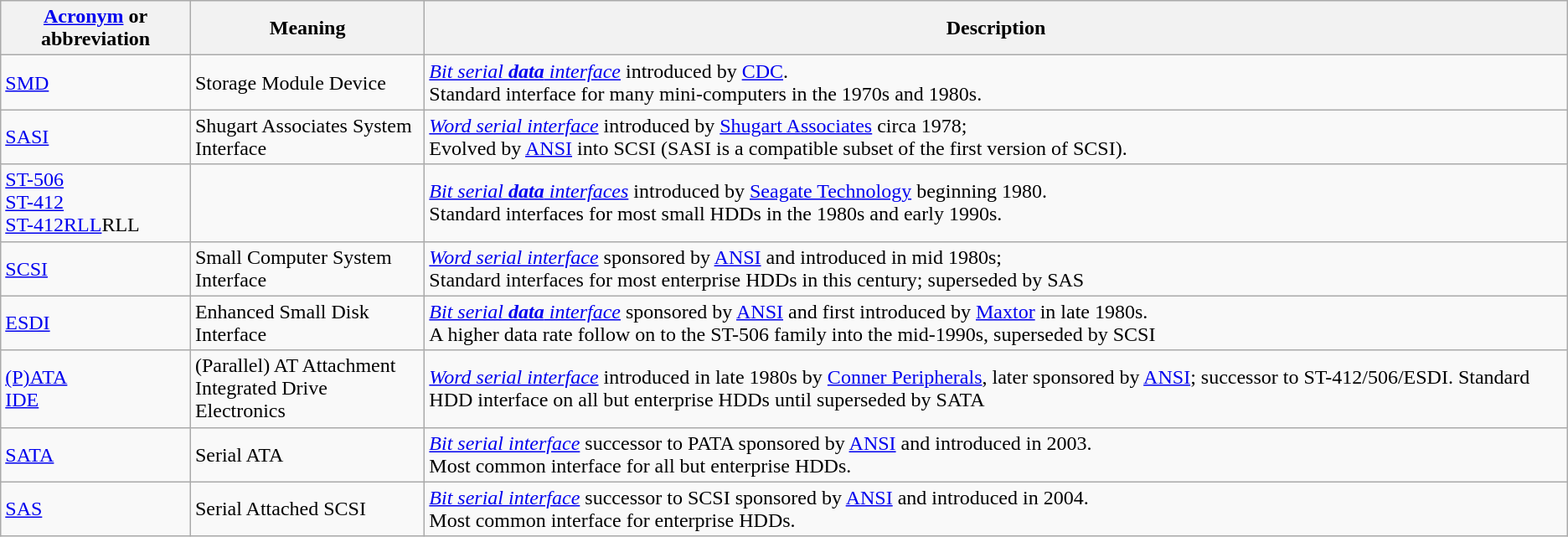<table class="wikitable">
<tr>
<th><a href='#'>Acronym</a> or abbreviation</th>
<th>Meaning</th>
<th>Description</th>
</tr>
<tr>
<td><a href='#'>SMD</a></td>
<td>Storage Module Device</td>
<td><a href='#'><em>Bit serial <strong>data</strong> interface</em></a> introduced by <a href='#'>CDC</a>.<br>Standard interface for many mini-computers in the 1970s and 1980s.</td>
</tr>
<tr>
<td><a href='#'>SASI</a></td>
<td>Shugart Associates System Interface</td>
<td><a href='#'><em>Word serial interface</em></a> introduced by <a href='#'>Shugart Associates</a> circa 1978;<br>Evolved by <a href='#'>ANSI</a> into SCSI (SASI is a compatible subset of the first version of SCSI).</td>
</tr>
<tr>
<td><a href='#'>ST-506</a><br><a href='#'>ST-412</a><br><a href='#'>ST-412RLL</a>RLL</td>
<td></td>
<td><a href='#'><em>Bit serial <strong>data</strong> interfaces</em></a> introduced by <a href='#'>Seagate Technology</a> beginning 1980. <br>Standard interfaces for most small HDDs in the 1980s and early 1990s.</td>
</tr>
<tr>
<td><a href='#'>SCSI</a></td>
<td>Small Computer System Interface</td>
<td><a href='#'><em>Word serial interface</em></a> sponsored by <a href='#'>ANSI</a> and introduced in mid 1980s; <br>Standard interfaces for most enterprise HDDs in this century; superseded by SAS</td>
</tr>
<tr>
<td><a href='#'>ESDI</a></td>
<td>Enhanced Small Disk Interface</td>
<td><a href='#'><em>Bit serial <strong>data</strong> interface</em></a> sponsored by <a href='#'>ANSI</a> and first introduced by <a href='#'>Maxtor</a> in late 1980s.<br>A higher data rate follow on to the ST-506 family into the mid-1990s, superseded by SCSI</td>
</tr>
<tr>
<td><a href='#'>(P)ATA<br>IDE</a></td>
<td>(Parallel) AT Attachment<br>Integrated Drive Electronics</td>
<td><a href='#'><em>Word serial interface</em></a> introduced in late 1980s by <a href='#'>Conner Peripherals</a>, later sponsored by <a href='#'>ANSI</a>; successor to ST-412/506/ESDI. Standard HDD interface on all but enterprise HDDs until superseded by SATA</td>
</tr>
<tr>
<td><a href='#'>SATA</a></td>
<td>Serial ATA</td>
<td><a href='#'><em>Bit serial interface</em></a> successor to PATA sponsored by <a href='#'>ANSI</a> and introduced in 2003.<br>Most common interface for all but enterprise HDDs.</td>
</tr>
<tr>
<td><a href='#'>SAS</a></td>
<td>Serial Attached SCSI</td>
<td><a href='#'><em>Bit serial interface</em></a> successor to SCSI sponsored by <a href='#'>ANSI</a> and introduced in 2004.<br>Most common interface for enterprise HDDs.</td>
</tr>
</table>
